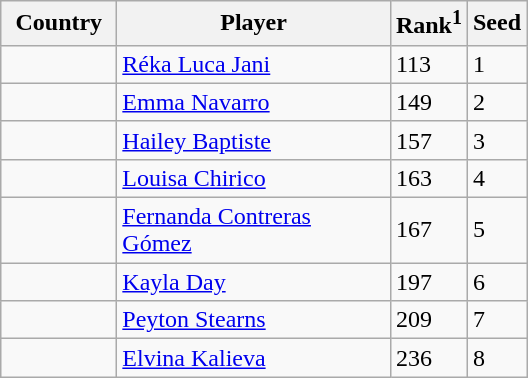<table class="sortable wikitable">
<tr>
<th width="70">Country</th>
<th width="175">Player</th>
<th>Rank<sup>1</sup></th>
<th>Seed</th>
</tr>
<tr>
<td></td>
<td><a href='#'>Réka Luca Jani</a></td>
<td>113</td>
<td>1</td>
</tr>
<tr>
<td></td>
<td><a href='#'>Emma Navarro</a></td>
<td>149</td>
<td>2</td>
</tr>
<tr>
<td></td>
<td><a href='#'>Hailey Baptiste</a></td>
<td>157</td>
<td>3</td>
</tr>
<tr>
<td></td>
<td><a href='#'>Louisa Chirico</a></td>
<td>163</td>
<td>4</td>
</tr>
<tr>
<td></td>
<td><a href='#'>Fernanda Contreras Gómez</a></td>
<td>167</td>
<td>5</td>
</tr>
<tr>
<td></td>
<td><a href='#'>Kayla Day</a></td>
<td>197</td>
<td>6</td>
</tr>
<tr>
<td></td>
<td><a href='#'>Peyton Stearns</a></td>
<td>209</td>
<td>7</td>
</tr>
<tr>
<td></td>
<td><a href='#'>Elvina Kalieva</a></td>
<td>236</td>
<td>8</td>
</tr>
</table>
